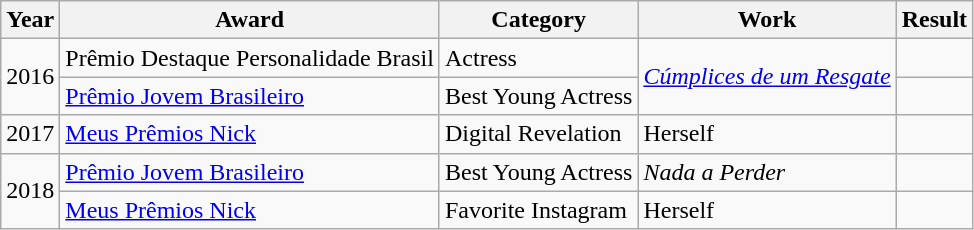<table class="wikitable">
<tr>
<th>Year</th>
<th>Award</th>
<th>Category</th>
<th>Work</th>
<th>Result</th>
</tr>
<tr>
<td rowspan="2">2016</td>
<td>Prêmio Destaque Personalidade Brasil</td>
<td>Actress</td>
<td rowspan="2"><em><a href='#'>Cúmplices de um Resgate</a></em></td>
<td></td>
</tr>
<tr>
<td><a href='#'>Prêmio Jovem Brasileiro</a></td>
<td>Best Young Actress</td>
<td></td>
</tr>
<tr>
<td>2017</td>
<td><a href='#'>Meus Prêmios Nick</a></td>
<td>Digital Revelation</td>
<td>Herself</td>
<td></td>
</tr>
<tr>
<td rowspan="2">2018</td>
<td><a href='#'>Prêmio Jovem Brasileiro</a></td>
<td>Best Young Actress</td>
<td><em>Nada a Perder</em></td>
<td></td>
</tr>
<tr>
<td><a href='#'>Meus Prêmios Nick</a></td>
<td>Favorite Instagram</td>
<td>Herself</td>
<td></td>
</tr>
</table>
